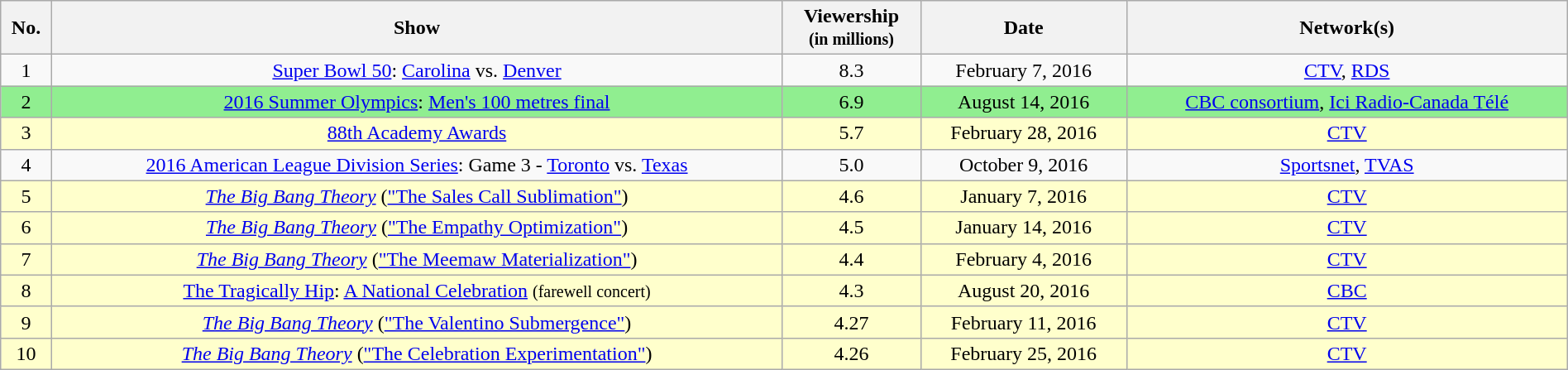<table class="wikitable sortable" style="width:100%; text-align:center;">
<tr>
<th><abbr>No.</abbr></th>
<th>Show</th>
<th>Viewership<br><small>(in millions)</small></th>
<th>Date</th>
<th>Network(s)</th>
</tr>
<tr>
<td>1</td>
<td><a href='#'>Super Bowl 50</a>: <a href='#'>Carolina</a> vs. <a href='#'>Denver</a></td>
<td>8.3</td>
<td>February 7, 2016</td>
<td><a href='#'>CTV</a>, <a href='#'>RDS</a></td>
</tr>
<tr style="background:lightgreen;">
<td>2</td>
<td><a href='#'>2016 Summer Olympics</a>: <a href='#'>Men's 100 metres final</a></td>
<td>6.9</td>
<td>August 14, 2016</td>
<td><a href='#'>CBC consortium</a>, <a href='#'>Ici Radio-Canada Télé</a></td>
</tr>
<tr style="background:#ffc;">
<td>3</td>
<td><a href='#'>88th Academy Awards</a></td>
<td>5.7</td>
<td>February 28, 2016</td>
<td><a href='#'>CTV</a></td>
</tr>
<tr>
<td>4</td>
<td><a href='#'>2016 American League Division Series</a>: Game 3 - <a href='#'>Toronto</a> vs. <a href='#'>Texas</a></td>
<td>5.0</td>
<td>October 9, 2016</td>
<td><a href='#'>Sportsnet</a>, <a href='#'>TVAS</a></td>
</tr>
<tr style="background:#ffc;">
<td>5</td>
<td><em><a href='#'>The Big Bang Theory</a></em> (<a href='#'>"The Sales Call Sublimation"</a>)</td>
<td>4.6</td>
<td>January 7, 2016</td>
<td><a href='#'>CTV</a></td>
</tr>
<tr style="background:#ffc;">
<td>6</td>
<td><em><a href='#'>The Big Bang Theory</a></em> (<a href='#'>"The Empathy Optimization"</a>)</td>
<td>4.5</td>
<td>January 14, 2016</td>
<td><a href='#'>CTV</a></td>
</tr>
<tr style="background:#ffc;">
<td>7</td>
<td><em><a href='#'>The Big Bang Theory</a></em> (<a href='#'>"The Meemaw Materialization"</a>)</td>
<td>4.4</td>
<td>February 4, 2016</td>
<td><a href='#'>CTV</a></td>
</tr>
<tr style="background:#ffc;">
<td>8</td>
<td><a href='#'>The Tragically Hip</a>: <a href='#'>A National Celebration</a> <small>(farewell concert)</small></td>
<td>4.3</td>
<td>August 20, 2016</td>
<td><a href='#'>CBC</a></td>
</tr>
<tr style="background:#ffc;">
<td>9</td>
<td><em><a href='#'>The Big Bang Theory</a></em> (<a href='#'>"The Valentino Submergence"</a>)</td>
<td>4.27</td>
<td>February 11, 2016</td>
<td><a href='#'>CTV</a></td>
</tr>
<tr style="background:#ffc;">
<td>10</td>
<td><em><a href='#'>The Big Bang Theory</a></em> (<a href='#'>"The Celebration Experimentation"</a>)</td>
<td>4.26</td>
<td>February 25, 2016</td>
<td><a href='#'>CTV</a></td>
</tr>
</table>
